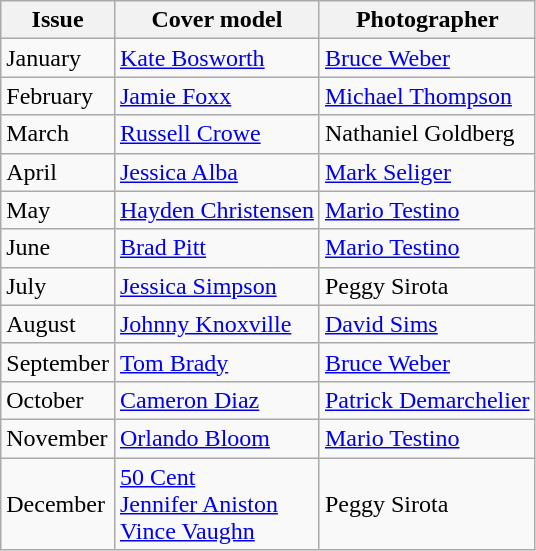<table class="sortable wikitable">
<tr>
<th>Issue</th>
<th>Cover model</th>
<th>Photographer</th>
</tr>
<tr>
<td>January</td>
<td><a href='#'>Kate Bosworth</a></td>
<td><a href='#'>Bruce Weber</a></td>
</tr>
<tr>
<td>February</td>
<td><a href='#'>Jamie Foxx</a></td>
<td><a href='#'>Michael Thompson</a></td>
</tr>
<tr>
<td>March</td>
<td><a href='#'>Russell Crowe</a></td>
<td>Nathaniel Goldberg</td>
</tr>
<tr>
<td>April</td>
<td><a href='#'>Jessica Alba</a></td>
<td><a href='#'>Mark Seliger</a></td>
</tr>
<tr>
<td>May</td>
<td><a href='#'>Hayden Christensen</a></td>
<td><a href='#'>Mario Testino</a></td>
</tr>
<tr>
<td>June</td>
<td><a href='#'>Brad Pitt</a></td>
<td><a href='#'>Mario Testino</a></td>
</tr>
<tr>
<td>July</td>
<td><a href='#'>Jessica Simpson</a></td>
<td>Peggy Sirota</td>
</tr>
<tr>
<td>August</td>
<td><a href='#'>Johnny Knoxville</a></td>
<td><a href='#'>David Sims</a></td>
</tr>
<tr>
<td>September</td>
<td><a href='#'>Tom Brady</a></td>
<td><a href='#'>Bruce Weber</a></td>
</tr>
<tr>
<td>October</td>
<td><a href='#'>Cameron Diaz</a></td>
<td><a href='#'>Patrick Demarchelier</a></td>
</tr>
<tr>
<td>November</td>
<td><a href='#'>Orlando Bloom</a></td>
<td><a href='#'>Mario Testino</a></td>
</tr>
<tr>
<td>December</td>
<td><a href='#'>50 Cent</a><br><a href='#'>Jennifer Aniston</a><br><a href='#'>Vince Vaughn</a></td>
<td>Peggy Sirota</td>
</tr>
</table>
